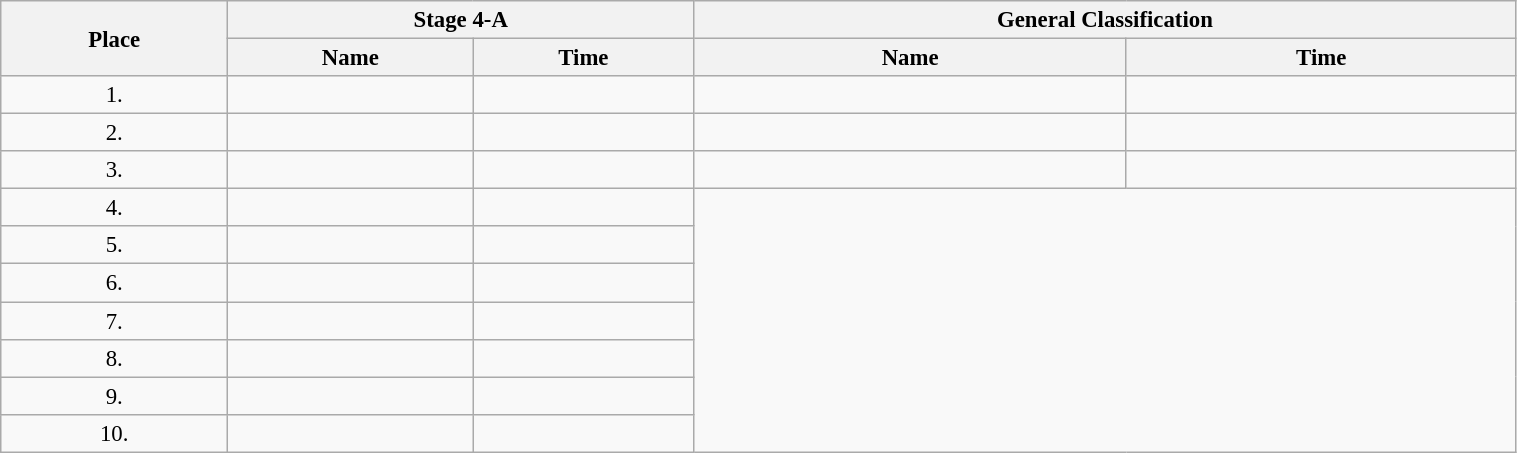<table class=wikitable style="font-size:95%" width="80%">
<tr>
<th rowspan="2">Place</th>
<th colspan="2">Stage 4-A</th>
<th colspan="2">General Classification</th>
</tr>
<tr>
<th>Name</th>
<th>Time</th>
<th>Name</th>
<th>Time</th>
</tr>
<tr>
<td align="center">1.</td>
<td></td>
<td></td>
<td></td>
<td></td>
</tr>
<tr>
<td align="center">2.</td>
<td></td>
<td></td>
<td></td>
<td></td>
</tr>
<tr>
<td align="center">3.</td>
<td></td>
<td></td>
<td></td>
<td></td>
</tr>
<tr>
<td align="center">4.</td>
<td></td>
<td></td>
</tr>
<tr>
<td align="center">5.</td>
<td></td>
<td></td>
</tr>
<tr>
<td align="center">6.</td>
<td></td>
<td></td>
</tr>
<tr>
<td align="center">7.</td>
<td></td>
<td></td>
</tr>
<tr>
<td align="center">8.</td>
<td></td>
<td></td>
</tr>
<tr>
<td align="center">9.</td>
<td></td>
<td></td>
</tr>
<tr>
<td align="center">10.</td>
<td></td>
<td></td>
</tr>
</table>
